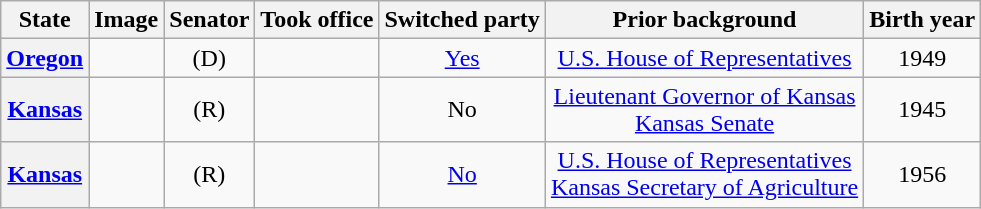<table class="sortable wikitable" style="text-align:center">
<tr>
<th>State</th>
<th>Image</th>
<th>Senator</th>
<th>Took office</th>
<th>Switched party</th>
<th>Prior background</th>
<th>Birth year</th>
</tr>
<tr>
<th><a href='#'>Oregon</a></th>
<td></td>
<td> (D)</td>
<td></td>
<td><a href='#'>Yes</a><br></td>
<td><a href='#'>U.S. House of Representatives</a></td>
<td>1949</td>
</tr>
<tr>
<th><a href='#'>Kansas</a></th>
<td></td>
<td> (R)</td>
<td></td>
<td>No<br></td>
<td><a href='#'>Lieutenant Governor of Kansas</a><br><a href='#'>Kansas Senate</a></td>
<td>1945</td>
</tr>
<tr>
<th><a href='#'>Kansas</a></th>
<td></td>
<td> (R)</td>
<td></td>
<td><a href='#'>No</a><br></td>
<td><a href='#'>U.S. House of Representatives</a><br><a href='#'>Kansas Secretary of Agriculture</a></td>
<td>1956</td>
</tr>
</table>
